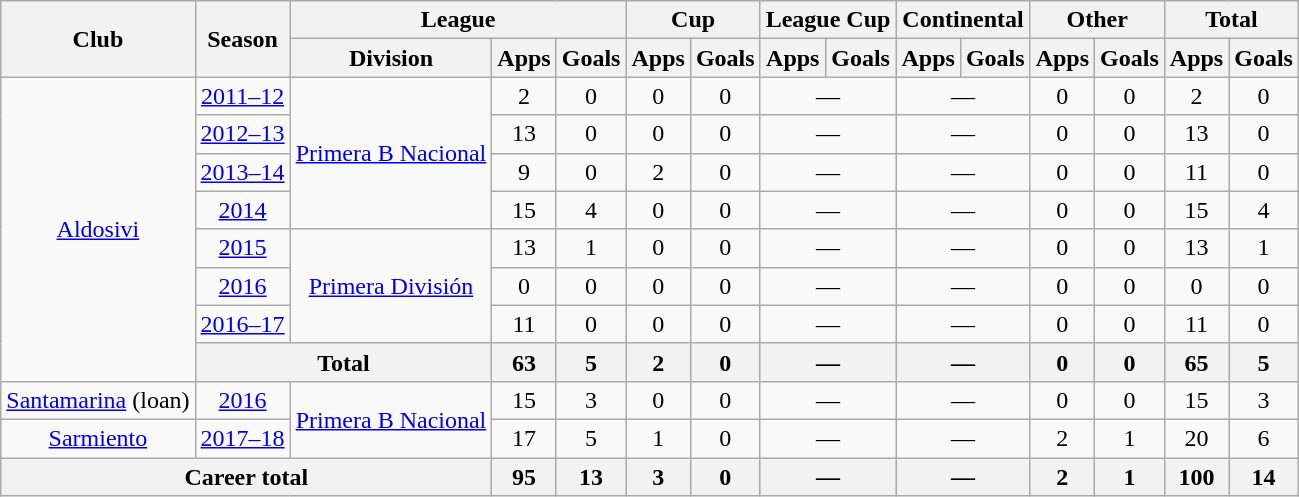<table class="wikitable" style="text-align:center">
<tr>
<th rowspan="2">Club</th>
<th rowspan="2">Season</th>
<th colspan="3">League</th>
<th colspan="2">Cup</th>
<th colspan="2">League Cup</th>
<th colspan="2">Continental</th>
<th colspan="2">Other</th>
<th colspan="2">Total</th>
</tr>
<tr>
<th>Division</th>
<th>Apps</th>
<th>Goals</th>
<th>Apps</th>
<th>Goals</th>
<th>Apps</th>
<th>Goals</th>
<th>Apps</th>
<th>Goals</th>
<th>Apps</th>
<th>Goals</th>
<th>Apps</th>
<th>Goals</th>
</tr>
<tr>
<td rowspan="8"><a href='#'>Aldosivi</a></td>
<td><a href='#'>2011–12</a></td>
<td rowspan="4"><a href='#'>Primera B Nacional</a></td>
<td>2</td>
<td>0</td>
<td>0</td>
<td>0</td>
<td colspan="2">—</td>
<td colspan="2">—</td>
<td>0</td>
<td>0</td>
<td>2</td>
<td>0</td>
</tr>
<tr>
<td><a href='#'>2012–13</a></td>
<td>13</td>
<td>0</td>
<td>0</td>
<td>0</td>
<td colspan="2">—</td>
<td colspan="2">—</td>
<td>0</td>
<td>0</td>
<td>13</td>
<td>0</td>
</tr>
<tr>
<td><a href='#'>2013–14</a></td>
<td>9</td>
<td>0</td>
<td>2</td>
<td>0</td>
<td colspan="2">—</td>
<td colspan="2">—</td>
<td>0</td>
<td>0</td>
<td>11</td>
<td>0</td>
</tr>
<tr>
<td><a href='#'>2014</a></td>
<td>15</td>
<td>4</td>
<td>0</td>
<td>0</td>
<td colspan="2">—</td>
<td colspan="2">—</td>
<td>0</td>
<td>0</td>
<td>15</td>
<td>4</td>
</tr>
<tr>
<td><a href='#'>2015</a></td>
<td rowspan="3"><a href='#'>Primera División</a></td>
<td>13</td>
<td>1</td>
<td>0</td>
<td>0</td>
<td colspan="2">—</td>
<td colspan="2">—</td>
<td>0</td>
<td>0</td>
<td>13</td>
<td>1</td>
</tr>
<tr>
<td><a href='#'>2016</a></td>
<td>0</td>
<td>0</td>
<td>0</td>
<td>0</td>
<td colspan="2">—</td>
<td colspan="2">—</td>
<td>0</td>
<td>0</td>
<td>0</td>
<td>0</td>
</tr>
<tr>
<td><a href='#'>2016–17</a></td>
<td>11</td>
<td>0</td>
<td>0</td>
<td>0</td>
<td colspan="2">—</td>
<td colspan="2">—</td>
<td>0</td>
<td>0</td>
<td>11</td>
<td>0</td>
</tr>
<tr>
<th colspan="2">Total</th>
<th>63</th>
<th>5</th>
<th>2</th>
<th>0</th>
<th colspan="2">—</th>
<th colspan="2">—</th>
<th>0</th>
<th>0</th>
<th>65</th>
<th>5</th>
</tr>
<tr>
<td rowspan="1"><a href='#'>Santamarina</a> (loan)</td>
<td><a href='#'>2016</a></td>
<td rowspan="2"><a href='#'>Primera B Nacional</a></td>
<td>15</td>
<td>3</td>
<td>0</td>
<td>0</td>
<td colspan="2">—</td>
<td colspan="2">—</td>
<td>0</td>
<td>0</td>
<td>15</td>
<td>3</td>
</tr>
<tr>
<td rowspan="1"><a href='#'>Sarmiento</a></td>
<td><a href='#'>2017–18</a></td>
<td>17</td>
<td>5</td>
<td>1</td>
<td>0</td>
<td colspan="2">—</td>
<td colspan="2">—</td>
<td>2</td>
<td>1</td>
<td>20</td>
<td>6</td>
</tr>
<tr>
<th colspan="3">Career total</th>
<th>95</th>
<th>13</th>
<th>3</th>
<th>0</th>
<th colspan="2">—</th>
<th colspan="2">—</th>
<th>2</th>
<th>1</th>
<th>100</th>
<th>14</th>
</tr>
</table>
